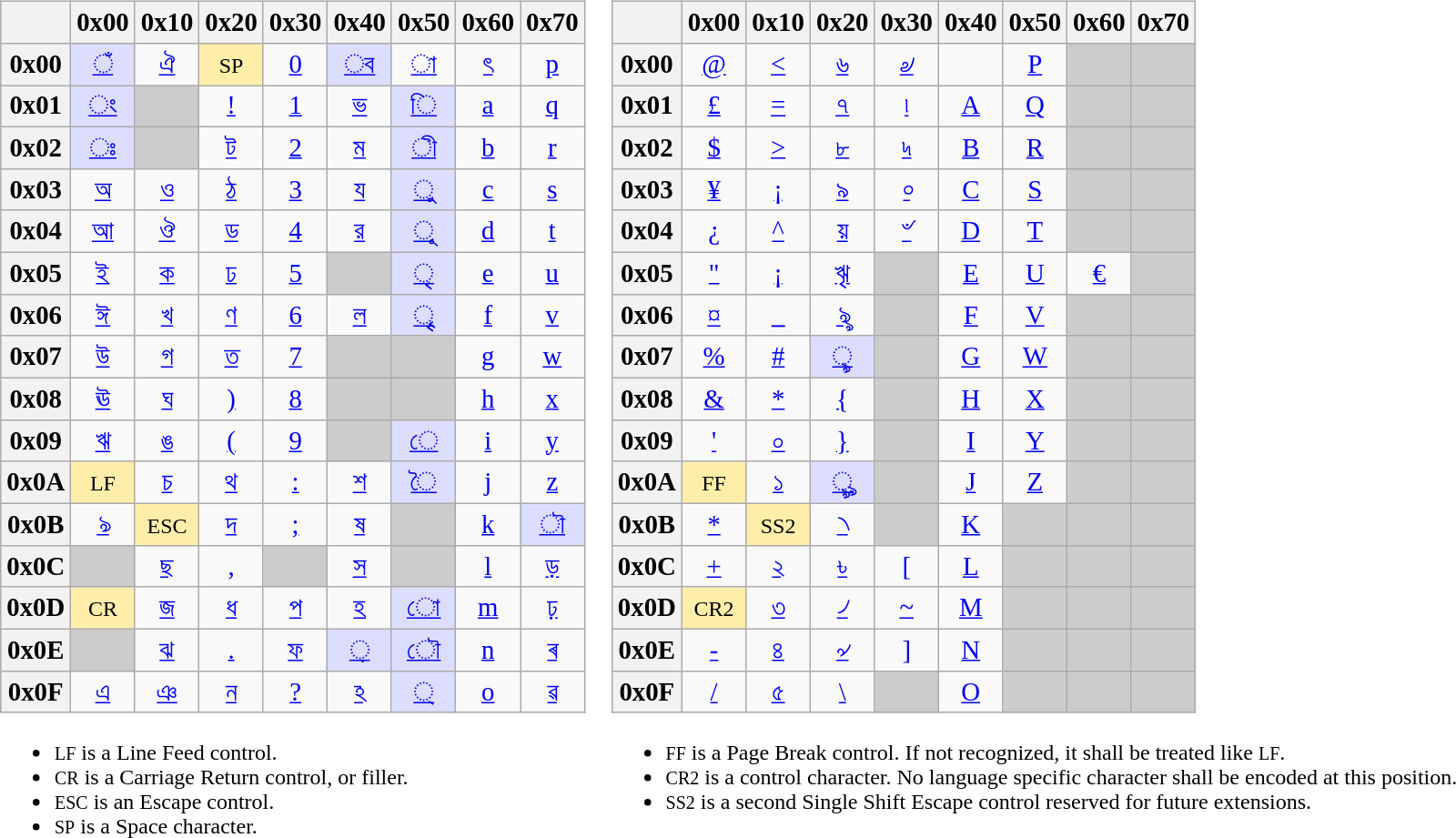<table border="0" cellspacing="0" cellpadding="0">
<tr style="vertical-align:top">
<td><br><table class="wikitable" style="text-align:center;font-size:120%;line-height:normal">
<tr>
<th> </th>
<th scope="col">0x00</th>
<th scope="col">0x10</th>
<th scope="col">0x20</th>
<th scope="col">0x30</th>
<th scope="col">0x40</th>
<th scope="col">0x50</th>
<th scope="col">0x60</th>
<th scope="col">0x70</th>
</tr>
<tr>
<th scope="row">0x00</th>
<td style="background:#DDF"><a href='#'>◌ঁ</a></td>
<td><a href='#'>ঐ</a></td>
<td style="background:#FEA"><small>SP</small></td>
<td><a href='#'>0</a></td>
<td style="background:#DDF"><a href='#'>◌ব</a></td>
<td><a href='#'>া</a></td>
<td><a href='#'>ৎ</a></td>
<td><a href='#'>p</a></td>
</tr>
<tr>
<th scope="row">0x01</th>
<td style="background:#DDF"><a href='#'>◌ং</a></td>
<td style="background:#CCC"> </td>
<td title="exclamation mark"><a href='#'>!</a></td>
<td><a href='#'>1</a></td>
<td><a href='#'>ভ</a></td>
<td style="background:#DDF"><a href='#'>◌ি</a></td>
<td><a href='#'>a</a></td>
<td><a href='#'>q</a></td>
</tr>
<tr>
<th scope="row">0x02</th>
<td style="background:#DDF"><a href='#'>◌ঃ</a></td>
<td style="background:#CCC"> </td>
<td><a href='#'>ট</a></td>
<td><a href='#'>2</a></td>
<td><a href='#'>ম</a></td>
<td style="background:#DDF"><a href='#'>◌ী</a></td>
<td><a href='#'>b</a></td>
<td><a href='#'>r</a></td>
</tr>
<tr>
<th scope="row">0x03</th>
<td><a href='#'>অ</a></td>
<td><a href='#'>ও</a></td>
<td><a href='#'>ঠ</a></td>
<td><a href='#'>3</a></td>
<td><a href='#'>য</a></td>
<td style="background:#DDF"><a href='#'>◌ু</a></td>
<td><a href='#'>c</a></td>
<td><a href='#'>s</a></td>
</tr>
<tr>
<th scope="row">0x04</th>
<td><a href='#'>আ</a></td>
<td><a href='#'>ঔ</a></td>
<td><a href='#'>ড</a></td>
<td><a href='#'>4</a></td>
<td><a href='#'>র</a></td>
<td style="background:#DDF"><a href='#'>◌ূ</a></td>
<td><a href='#'>d</a></td>
<td><a href='#'>t</a></td>
</tr>
<tr>
<th scope="row">0x05</th>
<td><a href='#'>ই</a></td>
<td><a href='#'>ক</a></td>
<td><a href='#'>ঢ</a></td>
<td><a href='#'>5</a></td>
<td style="background:#CCC"> </td>
<td style="background:#DDF"><a href='#'>◌ৃ</a></td>
<td><a href='#'>e</a></td>
<td><a href='#'>u</a></td>
</tr>
<tr>
<th scope="row">0x06</th>
<td><a href='#'>ঈ</a></td>
<td><a href='#'>খ</a></td>
<td><a href='#'>ণ</a></td>
<td><a href='#'>6</a></td>
<td><a href='#'>ল</a></td>
<td style="background:#DDF"><a href='#'>◌ৄ</a></td>
<td><a href='#'>f</a></td>
<td><a href='#'>v</a></td>
</tr>
<tr>
<th scope="row">0x07</th>
<td><a href='#'>উ</a></td>
<td><a href='#'>গ</a></td>
<td><a href='#'>ত</a></td>
<td><a href='#'>7</a></td>
<td style="background:#CCC"> </td>
<td style="background:#CCC"> </td>
<td><a href='#'>g</a></td>
<td><a href='#'>w</a></td>
</tr>
<tr>
<th scope="row">0x08</th>
<td><a href='#'>ঊ</a></td>
<td><a href='#'>ঘ</a></td>
<td title="closing parenthesis"><a href='#'>)</a></td>
<td><a href='#'>8</a></td>
<td style="background:#CCC"> </td>
<td style="background:#CCC"> </td>
<td><a href='#'>h</a></td>
<td><a href='#'>x</a></td>
</tr>
<tr>
<th scope="row">0x09</th>
<td><a href='#'>ঋ</a></td>
<td><a href='#'>ঙ</a></td>
<td title="opening parenthesis"><a href='#'>(</a></td>
<td><a href='#'>9</a></td>
<td style="background:#CCC"> </td>
<td style="background:#DDF"><a href='#'>◌ে</a></td>
<td><a href='#'>i</a></td>
<td><a href='#'>y</a></td>
</tr>
<tr>
<th scope="row">0x0A</th>
<td style="background:#FEA"><small>LF</small></td>
<td><a href='#'>চ</a></td>
<td><a href='#'>থ</a></td>
<td title="colon"><a href='#'>:</a></td>
<td><a href='#'>শ</a></td>
<td style="background:#DDF"><a href='#'>◌ৈ</a></td>
<td><a href='#'>j</a></td>
<td><a href='#'>z</a></td>
</tr>
<tr>
<th scope="row">0x0B</th>
<td><a href='#'>ঌ</a></td>
<td style="background:#FEA"><small>ESC</small></td>
<td><a href='#'>দ</a></td>
<td title="semicolon"><a href='#'>;</a></td>
<td><a href='#'>ষ</a></td>
<td style="background:#CCC"> </td>
<td><a href='#'>k</a></td>
<td style="background:#DDF"><a href='#'>◌ৗ</a></td>
</tr>
<tr>
<th scope="row">0x0C</th>
<td style="background:#CCC"> </td>
<td><a href='#'>ছ</a></td>
<td title="comma"><a href='#'>,</a></td>
<td style="background:#CCC"> </td>
<td><a href='#'>স</a></td>
<td style="background:#CCC"> </td>
<td><a href='#'>l</a></td>
<td><a href='#'>ড়</a></td>
</tr>
<tr>
<th scope="row">0x0D</th>
<td style="background:#FEA"><small>CR</small></td>
<td><a href='#'>জ</a></td>
<td><a href='#'>ধ</a></td>
<td><a href='#'>প</a></td>
<td><a href='#'>হ</a></td>
<td style="background:#DDF"><a href='#'>◌ো</a></td>
<td><a href='#'>m</a></td>
<td><a href='#'>ঢ়</a></td>
</tr>
<tr>
<th scope="row">0x0E</th>
<td style="background:#CCC"> </td>
<td><a href='#'>ঝ</a></td>
<td title="full stop"><a href='#'>.</a></td>
<td><a href='#'>ফ</a></td>
<td style="background:#DDF"><a href='#'>◌&#x09BC;</a></td>
<td style="background:#DDF"><a href='#'>◌ৌ</a></td>
<td><a href='#'>n</a></td>
<td><a href='#'>ৰ</a></td>
</tr>
<tr>
<th scope="row">0x0F</th>
<td><a href='#'>এ</a></td>
<td><a href='#'>ঞ</a></td>
<td><a href='#'>ন</a></td>
<td title="question mark"><a href='#'>?</a></td>
<td><a href='#'>ঽ</a></td>
<td style="background:#DDF"><a href='#'>◌&#x09CD;</a></td>
<td><a href='#'>o</a></td>
<td><a href='#'>ৱ</a></td>
</tr>
</table>
<ul><li><small>LF</small> is a Line Feed control.</li><li><small>CR</small> is a Carriage Return control, or filler.</li><li><small>ESC</small> is an Escape control.</li><li><small>SP</small> is a Space character.</li></ul></td>
<td><br><table class="wikitable" style="text-align:center;font-size:120%;line-height:normal">
<tr>
<th> </th>
<th scope="col">0x00</th>
<th scope="col">0x10</th>
<th scope="col">0x20</th>
<th scope="col">0x30</th>
<th scope="col">0x40</th>
<th scope="col">0x50</th>
<th scope="col">0x60</th>
<th scope="col">0x70</th>
</tr>
<tr>
<th scope="row">0x00</th>
<td title="commercial at"><a href='#'>@</a></td>
<td title="less-than sign"><a href='#'><</a></td>
<td title="Bengali digit six"><a href='#'>৬</a></td>
<td><a href='#'>৶</a></td>
<td title="vertical bar"><a href='#'></a></td>
<td><a href='#'>P</a></td>
<td style="background:#CCC"> </td>
<td style="background:#CCC"> </td>
</tr>
<tr>
<th scope="row">0x01</th>
<td title="pound symbol"><a href='#'>£</a></td>
<td title="equals sign"><a href='#'>=</a></td>
<td title="Bengali digit sept"><a href='#'>৭</a></td>
<td><a href='#'>৷</a></td>
<td><a href='#'>A</a></td>
<td><a href='#'>Q</a></td>
<td style="background:#CCC"> </td>
<td style="background:#CCC"> </td>
</tr>
<tr>
<th scope="row">0x02</th>
<td title="dollar symbol"><a href='#'>$</a></td>
<td title="greater-than sign"><a href='#'>></a></td>
<td title="Bengali digit eight"><a href='#'>৮</a></td>
<td><a href='#'>৸</a></td>
<td><a href='#'>B</a></td>
<td><a href='#'>R</a></td>
<td style="background:#CCC"> </td>
<td style="background:#CCC"> </td>
</tr>
<tr>
<th scope="row">0x03</th>
<td title="yen symbol"><a href='#'>¥</a></td>
<td title="inverted question mark"><a href='#'>¡</a></td>
<td title="Bengali digit nine"><a href='#'>৯</a></td>
<td><a href='#'>৹</a></td>
<td><a href='#'>C</a></td>
<td><a href='#'>S</a></td>
<td style="background:#CCC"> </td>
<td style="background:#CCC"> </td>
</tr>
<tr>
<th scope="row">0x04</th>
<td title="inverted question mark"><a href='#'>¿</a></td>
<td title="circumflex"><a href='#'>^</a></td>
<td><a href='#'>য়</a></td>
<td><a href='#'>৺</a></td>
<td><a href='#'>D</a></td>
<td><a href='#'>T</a></td>
<td style="background:#CCC"> </td>
<td style="background:#CCC"> </td>
</tr>
<tr>
<th scope="row">0x05</th>
<td title="double quote"><a href='#'>"</a></td>
<td title="inverted exclamation mark"><a href='#'>¡</a></td>
<td><a href='#'>ৠ</a></td>
<td style="background:#CCC"> </td>
<td><a href='#'>E</a></td>
<td><a href='#'>U</a></td>
<td title="euro symbol"><a href='#'>€</a></td>
<td style="background:#CCC"> </td>
</tr>
<tr>
<th scope="row">0x06</th>
<td title="currency symbol"><a href='#'>¤</a></td>
<td title="underscore"><a href='#'>_</a></td>
<td><a href='#'>ৡ</a></td>
<td style="background:#CCC"> </td>
<td><a href='#'>F</a></td>
<td><a href='#'>V</a></td>
<td style="background:#CCC"> </td>
<td style="background:#CCC"> </td>
</tr>
<tr>
<th scope="row">0x07</th>
<td title="percent sign"><a href='#'>%</a></td>
<td title="number sign"><a href='#'>#</a></td>
<td style="background:#DDF"><a href='#'>◌ৢ</a></td>
<td style="background:#CCC"> </td>
<td><a href='#'>G</a></td>
<td><a href='#'>W</a></td>
<td style="background:#CCC"> </td>
<td style="background:#CCC"> </td>
</tr>
<tr>
<th scope="row">0x08</th>
<td title="ampersand"><a href='#'>&amp;</a></td>
<td title="asterisk"><a href='#'>*</a></td>
<td title="opening curly bracket"><a href='#'>{</a></td>
<td style="background:#CCC"> </td>
<td><a href='#'>H</a></td>
<td><a href='#'>X</a></td>
<td style="background:#CCC"> </td>
<td style="background:#CCC"> </td>
</tr>
<tr>
<th scope="row">0x09</th>
<td title="apostrophe-quote"><a href='#'>'</a></td>
<td title="Bengali digit zero"><a href='#'>০</a></td>
<td title="closing curly bracket"><a href='#'>}</a></td>
<td style="background:#CCC"> </td>
<td><a href='#'>I</a></td>
<td><a href='#'>Y</a></td>
<td style="background:#CCC"> </td>
<td style="background:#CCC"> </td>
</tr>
<tr>
<th scope="row">0x0A</th>
<td style="background:#FEA"><small>FF</small></td>
<td title="Bengali digit one"><a href='#'>১</a></td>
<td style="background:#DDF"><a href='#'>◌ৣ</a></td>
<td style="background:#CCC"> </td>
<td><a href='#'>J</a></td>
<td><a href='#'>Z</a></td>
<td style="background:#CCC"> </td>
<td style="background:#CCC"> </td>
</tr>
<tr>
<th scope="row">0x0B</th>
<td title="asterisk"><a href='#'>*</a></td>
<td style="background:#FEA"><small>SS2</small></td>
<td><a href='#'>৲</a></td>
<td style="background:#CCC"> </td>
<td><a href='#'>K</a></td>
<td style="background:#CCC"> </td>
<td style="background:#CCC"> </td>
<td style="background:#CCC"> </td>
</tr>
<tr>
<th scope="row">0x0C</th>
<td title="plus sign"><a href='#'>+</a></td>
<td title="Bengali digit two"><a href='#'>২</a></td>
<td><a href='#'>৳</a></td>
<td title="opening square bracket"><a href='#'>&#91;</a></td>
<td><a href='#'>L</a></td>
<td style="background:#CCC"> </td>
<td style="background:#CCC"> </td>
<td style="background:#CCC"> </td>
</tr>
<tr>
<th scope="row">0x0D</th>
<td style="background:#FEA"><small>CR2</small></td>
<td title="Bengali digit three"><a href='#'>৩</a></td>
<td><a href='#'>৴</a></td>
<td title="tilde"><a href='#'>~</a></td>
<td><a href='#'>M</a></td>
<td style="background:#CCC"> </td>
<td style="background:#CCC"> </td>
<td style="background:#CCC"> </td>
</tr>
<tr>
<th scope="row">0x0E</th>
<td title="minus-hyphen"><a href='#'>-</a></td>
<td title="Bengali digit four"><a href='#'>৪</a></td>
<td><a href='#'>৵</a></td>
<td title="closing square bracket"><a href='#'>&#93;</a></td>
<td><a href='#'>N</a></td>
<td style="background:#CCC"> </td>
<td style="background:#CCC"> </td>
<td style="background:#CCC"> </td>
</tr>
<tr>
<th scope="row">0x0F</th>
<td title="solidus"><a href='#'>/</a></td>
<td title="Bengali digit five"><a href='#'>৫</a></td>
<td title="reverse solidus"><a href='#'>\</a></td>
<td style="background:#CCC"> </td>
<td><a href='#'>O</a></td>
<td style="background:#CCC"> </td>
<td style="background:#CCC"> </td>
<td style="background:#CCC"> </td>
</tr>
</table>
<ul><li><small>FF</small> is a Page Break control. If not recognized, it shall be treated like <small>LF</small>.</li><li><small>CR2</small> is a control character. No language specific character shall be encoded at this position.</li><li><small>SS2</small> is a second Single Shift Escape control reserved for future extensions.</li></ul></td>
</tr>
</table>
